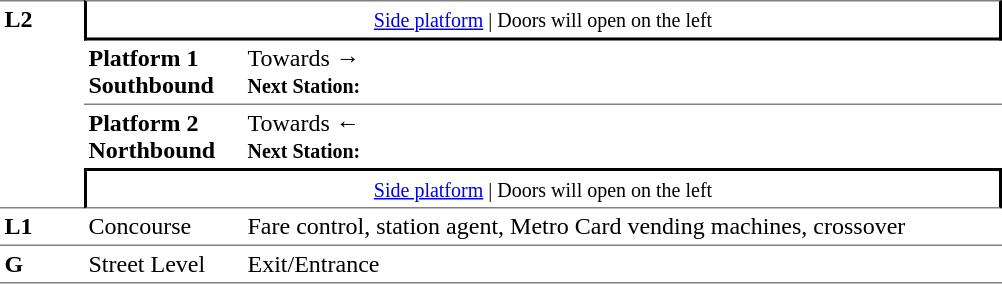<table table border=0 cellspacing=0 cellpadding=3>
<tr>
<td style="border-top:solid 1px grey;border-bottom:solid 1px grey;" width=50 rowspan=4 valign=top><strong>L2</strong></td>
<td style="border-top:solid 1px grey;border-right:solid 2px black;border-left:solid 2px black;border-bottom:solid 2px black;text-align:center;" colspan=2><small><a href='#'>Side platform</a> | Doors will open on the left </small></td>
</tr>
<tr>
<td style="border-bottom:solid 1px grey;" width=100><span><strong>Platform 1</strong><br><strong>Southbound</strong></span></td>
<td style="border-bottom:solid 1px grey;" width=500>Towards → <br><small><strong>Next Station:</strong> </small></td>
</tr>
<tr>
<td><span><strong>Platform 2</strong><br><strong>Northbound</strong></span></td>
<td><span></span>Towards ← <br><small><strong>Next Station:</strong> </small></td>
</tr>
<tr>
<td style="border-top:solid 2px black;border-right:solid 2px black;border-left:solid 2px black;border-bottom:solid 1px grey;text-align:center;" colspan=2><small><a href='#'>Side platform</a> | Doors will open on the left </small></td>
</tr>
<tr>
<td valign=top><strong>L1</strong></td>
<td valign=top>Concourse</td>
<td valign=top>Fare control, station agent, Metro Card vending machines, crossover</td>
</tr>
<tr>
<td style="border-bottom:solid 1px grey;border-top:solid 1px grey;" width=50 valign=top><strong>G</strong></td>
<td style="border-top:solid 1px grey;border-bottom:solid 1px grey;" width=100 valign=top>Street Level</td>
<td style="border-top:solid 1px grey;border-bottom:solid 1px grey;" width=500 valign=top>Exit/Entrance</td>
</tr>
</table>
